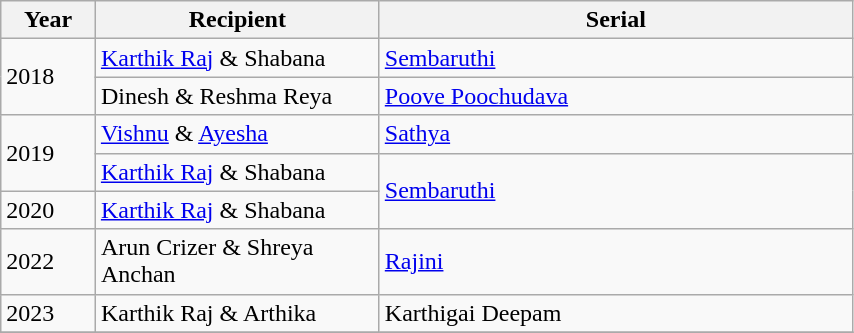<table class="wikitable" width="45%">
<tr>
<th style="width:10%;">Year</th>
<th style="width:30%;">Recipient</th>
<th style="width:50%;">Serial</th>
</tr>
<tr>
<td rowspan="2">2018</td>
<td><a href='#'>Karthik Raj</a> & Shabana</td>
<td><a href='#'>Sembaruthi</a></td>
</tr>
<tr>
<td>Dinesh & Reshma Reya</td>
<td><a href='#'>Poove Poochudava</a></td>
</tr>
<tr>
<td rowspan="2">2019</td>
<td><a href='#'>Vishnu</a> & <a href='#'>Ayesha</a></td>
<td><a href='#'>Sathya</a></td>
</tr>
<tr>
<td><a href='#'>Karthik Raj</a> & Shabana</td>
<td rowspan="2"><a href='#'>Sembaruthi</a></td>
</tr>
<tr>
<td>2020</td>
<td><a href='#'>Karthik Raj</a> & Shabana</td>
</tr>
<tr>
<td>2022</td>
<td>Arun Crizer & Shreya Anchan</td>
<td><a href='#'>Rajini</a></td>
</tr>
<tr>
<td>2023</td>
<td>Karthik Raj & Arthika</td>
<td>Karthigai Deepam</td>
</tr>
<tr>
</tr>
</table>
